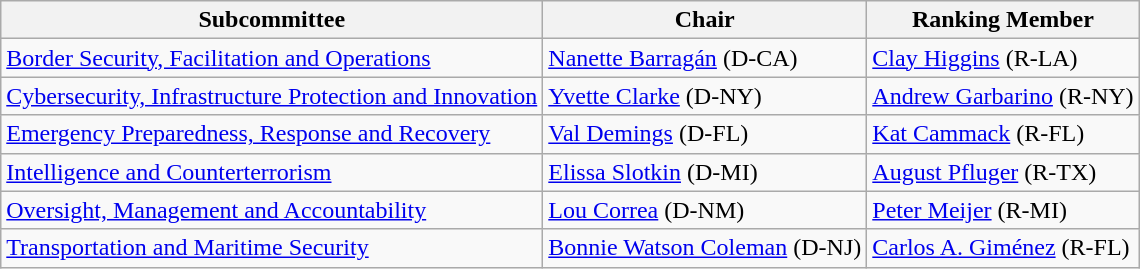<table class="wikitable">
<tr>
<th>Subcommittee</th>
<th>Chair</th>
<th>Ranking Member</th>
</tr>
<tr>
<td><a href='#'>Border Security, Facilitation and Operations</a></td>
<td><a href='#'>Nanette Barragán</a> (D-CA)</td>
<td><a href='#'>Clay Higgins</a> (R-LA)</td>
</tr>
<tr>
<td><a href='#'>Cybersecurity, Infrastructure Protection and Innovation</a></td>
<td><a href='#'>Yvette Clarke</a> (D-NY)</td>
<td><a href='#'>Andrew Garbarino</a> (R-NY)</td>
</tr>
<tr>
<td><a href='#'>Emergency Preparedness, Response and Recovery</a></td>
<td><a href='#'>Val Demings</a> (D-FL)</td>
<td><a href='#'>Kat Cammack</a> (R-FL)</td>
</tr>
<tr>
<td><a href='#'>Intelligence and Counterterrorism</a></td>
<td><a href='#'>Elissa Slotkin</a> (D-MI)</td>
<td><a href='#'>August Pfluger</a> (R-TX)</td>
</tr>
<tr>
<td><a href='#'>Oversight, Management and Accountability</a></td>
<td><a href='#'>Lou Correa</a> (D-NM)</td>
<td><a href='#'>Peter Meijer</a> (R-MI)</td>
</tr>
<tr>
<td><a href='#'>Transportation and Maritime Security</a></td>
<td><a href='#'>Bonnie Watson Coleman</a> (D-NJ)</td>
<td><a href='#'>Carlos A. Giménez</a> (R-FL)</td>
</tr>
</table>
